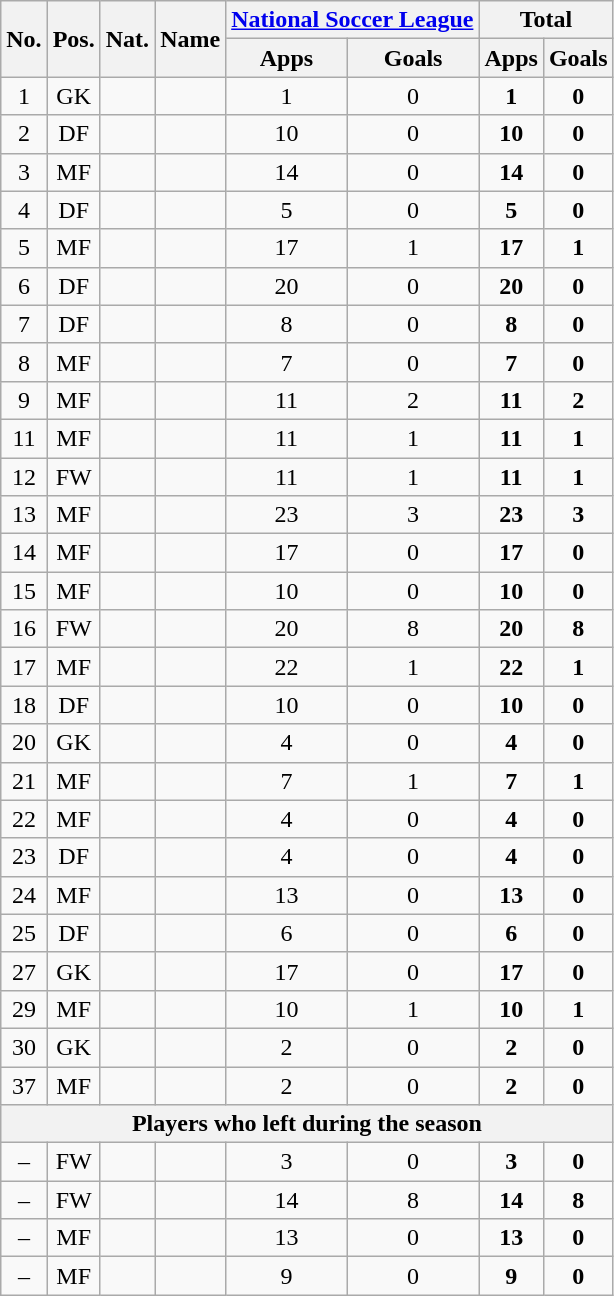<table class="wikitable sortable" style="text-align:center">
<tr>
<th rowspan="2">No.</th>
<th rowspan="2">Pos.</th>
<th rowspan="2">Nat.</th>
<th rowspan="2">Name</th>
<th colspan="2"><a href='#'>National Soccer League</a></th>
<th colspan="2">Total</th>
</tr>
<tr>
<th>Apps</th>
<th>Goals</th>
<th>Apps</th>
<th>Goals</th>
</tr>
<tr>
<td>1</td>
<td>GK</td>
<td></td>
<td align=left></td>
<td>1</td>
<td>0</td>
<td><strong>1</strong></td>
<td><strong>0</strong></td>
</tr>
<tr>
<td>2</td>
<td>DF</td>
<td></td>
<td align=left></td>
<td>10</td>
<td>0</td>
<td><strong>10</strong></td>
<td><strong>0</strong></td>
</tr>
<tr>
<td>3</td>
<td>MF</td>
<td></td>
<td align=left></td>
<td>14</td>
<td>0</td>
<td><strong>14</strong></td>
<td><strong>0</strong></td>
</tr>
<tr>
<td>4</td>
<td>DF</td>
<td></td>
<td align=left></td>
<td>5</td>
<td>0</td>
<td><strong>5</strong></td>
<td><strong>0</strong></td>
</tr>
<tr>
<td>5</td>
<td>MF</td>
<td></td>
<td align=left></td>
<td>17</td>
<td>1</td>
<td><strong>17</strong></td>
<td><strong>1</strong></td>
</tr>
<tr>
<td>6</td>
<td>DF</td>
<td></td>
<td align=left></td>
<td>20</td>
<td>0</td>
<td><strong>20</strong></td>
<td><strong>0</strong></td>
</tr>
<tr>
<td>7</td>
<td>DF</td>
<td></td>
<td align=left></td>
<td>8</td>
<td>0</td>
<td><strong>8</strong></td>
<td><strong>0</strong></td>
</tr>
<tr>
<td>8</td>
<td>MF</td>
<td></td>
<td align=left></td>
<td>7</td>
<td>0</td>
<td><strong>7</strong></td>
<td><strong>0</strong></td>
</tr>
<tr>
<td>9</td>
<td>MF</td>
<td></td>
<td align=left></td>
<td>11</td>
<td>2</td>
<td><strong>11</strong></td>
<td><strong>2</strong></td>
</tr>
<tr>
<td>11</td>
<td>MF</td>
<td></td>
<td align=left></td>
<td>11</td>
<td>1</td>
<td><strong>11</strong></td>
<td><strong>1</strong></td>
</tr>
<tr>
<td>12</td>
<td>FW</td>
<td></td>
<td align=left></td>
<td>11</td>
<td>1</td>
<td><strong>11</strong></td>
<td><strong>1</strong></td>
</tr>
<tr>
<td>13</td>
<td>MF</td>
<td></td>
<td align=left></td>
<td>23</td>
<td>3</td>
<td><strong>23</strong></td>
<td><strong>3</strong></td>
</tr>
<tr>
<td>14</td>
<td>MF</td>
<td></td>
<td align=left></td>
<td>17</td>
<td>0</td>
<td><strong>17</strong></td>
<td><strong>0</strong></td>
</tr>
<tr>
<td>15</td>
<td>MF</td>
<td></td>
<td align=left></td>
<td>10</td>
<td>0</td>
<td><strong>10</strong></td>
<td><strong>0</strong></td>
</tr>
<tr>
<td>16</td>
<td>FW</td>
<td></td>
<td align=left></td>
<td>20</td>
<td>8</td>
<td><strong>20</strong></td>
<td><strong>8</strong></td>
</tr>
<tr>
<td>17</td>
<td>MF</td>
<td></td>
<td align=left></td>
<td>22</td>
<td>1</td>
<td><strong>22</strong></td>
<td><strong>1</strong></td>
</tr>
<tr>
<td>18</td>
<td>DF</td>
<td></td>
<td align=left></td>
<td>10</td>
<td>0</td>
<td><strong>10</strong></td>
<td><strong>0</strong></td>
</tr>
<tr>
<td>20</td>
<td>GK</td>
<td></td>
<td align=left></td>
<td>4</td>
<td>0</td>
<td><strong>4</strong></td>
<td><strong>0</strong></td>
</tr>
<tr>
<td>21</td>
<td>MF</td>
<td></td>
<td align=left></td>
<td>7</td>
<td>1</td>
<td><strong>7</strong></td>
<td><strong>1</strong></td>
</tr>
<tr>
<td>22</td>
<td>MF</td>
<td></td>
<td align=left></td>
<td>4</td>
<td>0</td>
<td><strong>4</strong></td>
<td><strong>0</strong></td>
</tr>
<tr>
<td>23</td>
<td>DF</td>
<td></td>
<td align=left></td>
<td>4</td>
<td>0</td>
<td><strong>4</strong></td>
<td><strong>0</strong></td>
</tr>
<tr>
<td>24</td>
<td>MF</td>
<td></td>
<td align=left></td>
<td>13</td>
<td>0</td>
<td><strong>13</strong></td>
<td><strong>0</strong></td>
</tr>
<tr>
<td>25</td>
<td>DF</td>
<td></td>
<td align=left></td>
<td>6</td>
<td>0</td>
<td><strong>6</strong></td>
<td><strong>0</strong></td>
</tr>
<tr>
<td>27</td>
<td>GK</td>
<td></td>
<td align=left></td>
<td>17</td>
<td>0</td>
<td><strong>17</strong></td>
<td><strong>0</strong></td>
</tr>
<tr>
<td>29</td>
<td>MF</td>
<td></td>
<td align=left></td>
<td>10</td>
<td>1</td>
<td><strong>10</strong></td>
<td><strong>1</strong></td>
</tr>
<tr>
<td>30</td>
<td>GK</td>
<td></td>
<td align=left></td>
<td>2</td>
<td>0</td>
<td><strong>2</strong></td>
<td><strong>0</strong></td>
</tr>
<tr>
<td>37</td>
<td>MF</td>
<td></td>
<td align=left></td>
<td>2</td>
<td>0</td>
<td><strong>2</strong></td>
<td><strong>0</strong></td>
</tr>
<tr>
<th colspan="17">Players who left during the season</th>
</tr>
<tr>
<td>–</td>
<td>FW</td>
<td></td>
<td align=left></td>
<td>3</td>
<td>0</td>
<td><strong>3</strong></td>
<td><strong>0</strong></td>
</tr>
<tr>
<td>–</td>
<td>FW</td>
<td></td>
<td align=left></td>
<td>14</td>
<td>8</td>
<td><strong>14</strong></td>
<td><strong>8</strong></td>
</tr>
<tr>
<td>–</td>
<td>MF</td>
<td></td>
<td align=left></td>
<td>13</td>
<td>0</td>
<td><strong>13</strong></td>
<td><strong>0</strong></td>
</tr>
<tr>
<td>–</td>
<td>MF</td>
<td></td>
<td align=left></td>
<td>9</td>
<td>0</td>
<td><strong>9</strong></td>
<td><strong>0</strong></td>
</tr>
</table>
